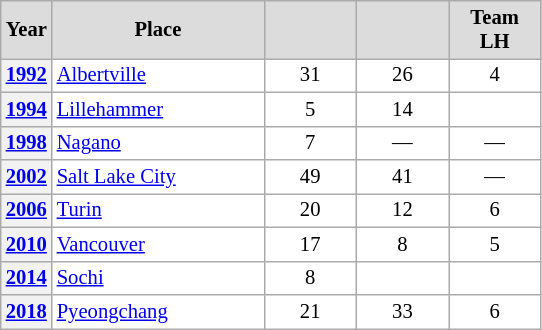<table class="wikitable plainrowheaders" style="background:#fff; font-size:86%; line-height:16px; border:gray solid 1px; border-collapse:collapse;">
<tr style="background:#ccc; text-align:center;">
<th scope="col" style="background:#dcdcdc; width:25px;">Year</th>
<th scope="col" style="background:#dcdcdc; width:135px;">Place</th>
<th scope="col" style="background:#dcdcdc; width:55px;"></th>
<th scope="col" style="background:#dcdcdc; width:55px;"></th>
<th scope="col" style="background:#dcdcdc; width:55px;">Team LH</th>
</tr>
<tr>
<th scope=row align=center><a href='#'>1992</a></th>
<td align=left> <a href='#'>Albertville</a></td>
<td align=center>31</td>
<td align=center>26</td>
<td align=center>4</td>
</tr>
<tr>
<th scope=row align=center><a href='#'>1994</a></th>
<td align=left> <a href='#'>Lillehammer</a></td>
<td align=center>5</td>
<td align=center>14</td>
<td align=center></td>
</tr>
<tr>
<th scope=row align=center><a href='#'>1998</a></th>
<td align=left> <a href='#'>Nagano</a></td>
<td align=center>7</td>
<td align=center>—</td>
<td align=center>—</td>
</tr>
<tr>
<th scope=row align=center><a href='#'>2002</a></th>
<td align=left> <a href='#'>Salt Lake City</a></td>
<td align=center>49</td>
<td align=center>41</td>
<td align=center>—</td>
</tr>
<tr>
<th scope=row align=center><a href='#'>2006</a></th>
<td align=left> <a href='#'>Turin</a></td>
<td align=center>20</td>
<td align=center>12</td>
<td align=center>6</td>
</tr>
<tr>
<th scope=row align=center><a href='#'>2010</a></th>
<td align=left> <a href='#'>Vancouver</a></td>
<td align=center>17</td>
<td align=center>8</td>
<td align=center>5</td>
</tr>
<tr>
<th scope=row align=center><a href='#'>2014</a></th>
<td align=left> <a href='#'>Sochi</a></td>
<td align=center>8</td>
<td align=center></td>
<td align=center></td>
</tr>
<tr>
<th scope=row align=center><a href='#'>2018</a></th>
<td align=left> <a href='#'>Pyeongchang</a></td>
<td align=center>21</td>
<td align=center>33</td>
<td align=center>6</td>
</tr>
</table>
